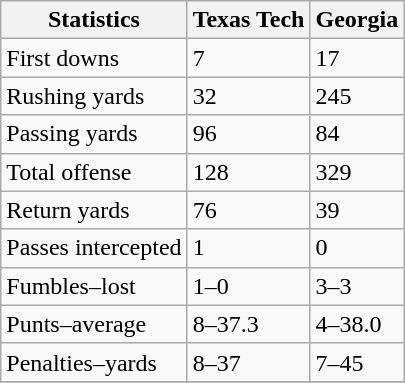<table class="wikitable">
<tr>
<th>Statistics</th>
<th>Texas Tech</th>
<th>Georgia</th>
</tr>
<tr>
<td>First downs</td>
<td>7</td>
<td>17</td>
</tr>
<tr>
<td>Rushing yards</td>
<td>32</td>
<td>245</td>
</tr>
<tr>
<td>Passing yards</td>
<td>96</td>
<td>84</td>
</tr>
<tr>
<td>Total offense</td>
<td>128</td>
<td>329</td>
</tr>
<tr>
<td>Return yards</td>
<td>76</td>
<td>39</td>
</tr>
<tr>
<td>Passes intercepted</td>
<td>1</td>
<td>0</td>
</tr>
<tr>
<td>Fumbles–lost</td>
<td>1–0</td>
<td>3–3</td>
</tr>
<tr>
<td>Punts–average</td>
<td>8–37.3</td>
<td>4–38.0</td>
</tr>
<tr>
<td>Penalties–yards</td>
<td>8–37</td>
<td>7–45</td>
</tr>
<tr>
</tr>
</table>
